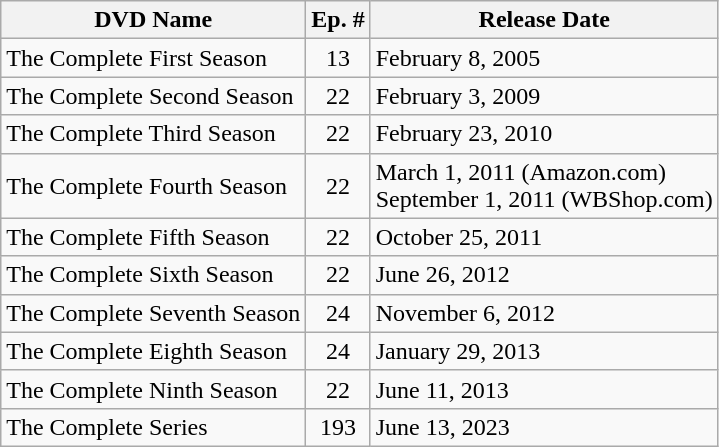<table class="wikitable">
<tr>
<th>DVD Name</th>
<th>Ep. #</th>
<th>Release Date</th>
</tr>
<tr>
<td>The Complete First Season</td>
<td style="text-align:center;">13</td>
<td>February 8, 2005</td>
</tr>
<tr>
<td>The Complete Second Season</td>
<td style="text-align:Center;">22</td>
<td>February 3, 2009</td>
</tr>
<tr>
<td>The Complete Third Season</td>
<td style="text-align:Center;">22</td>
<td>February 23, 2010</td>
</tr>
<tr>
<td>The Complete Fourth Season</td>
<td style="text-align:Center;">22</td>
<td>March 1, 2011 (Amazon.com) <br> September 1, 2011 (WBShop.com)</td>
</tr>
<tr>
<td>The Complete Fifth Season</td>
<td style="text-align:Center;">22</td>
<td>October 25, 2011</td>
</tr>
<tr>
<td>The Complete Sixth Season</td>
<td style="text-align:Center;">22</td>
<td>June 26, 2012</td>
</tr>
<tr>
<td>The Complete Seventh Season</td>
<td style="text-align:Center;">24</td>
<td>November 6, 2012</td>
</tr>
<tr>
<td>The Complete Eighth Season</td>
<td style="text-align:Center;">24</td>
<td>January 29, 2013</td>
</tr>
<tr>
<td>The Complete Ninth Season</td>
<td style="text-align:Center;">22</td>
<td>June 11, 2013</td>
</tr>
<tr>
<td>The Complete Series</td>
<td style="text-align:Center;">193</td>
<td>June 13, 2023</td>
</tr>
</table>
